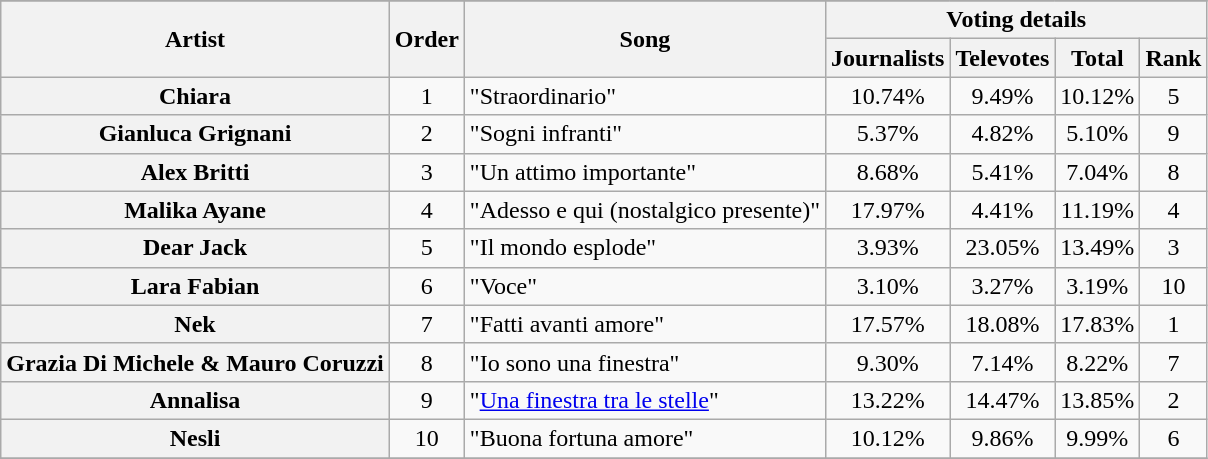<table class="wikitable plainrowheaders sortable" style="text-align:center;">
<tr>
</tr>
<tr>
<th rowspan="2">Artist</th>
<th rowspan="2">Order</th>
<th rowspan="2">Song</th>
<th colspan="4">Voting details</th>
</tr>
<tr>
<th>Journalists</th>
<th>Televotes</th>
<th>Total</th>
<th>Rank</th>
</tr>
<tr>
<th scope="row">Chiara</th>
<td>1</td>
<td style="text-align:left;">"Straordinario"</td>
<td>10.74%</td>
<td>9.49%</td>
<td>10.12%</td>
<td>5</td>
</tr>
<tr>
<th scope="row">Gianluca Grignani</th>
<td>2</td>
<td style="text-align:left;">"Sogni infranti"</td>
<td>5.37%</td>
<td>4.82%</td>
<td>5.10%</td>
<td>9</td>
</tr>
<tr>
<th scope="row">Alex Britti</th>
<td>3</td>
<td style="text-align:left;">"Un attimo importante"</td>
<td>8.68%</td>
<td>5.41%</td>
<td>7.04%</td>
<td>8</td>
</tr>
<tr>
<th scope="row">Malika Ayane</th>
<td>4</td>
<td style="text-align:left;">"Adesso e qui (nostalgico presente)"</td>
<td>17.97%</td>
<td>4.41%</td>
<td>11.19%</td>
<td>4</td>
</tr>
<tr>
<th scope="row">Dear Jack</th>
<td>5</td>
<td style="text-align:left;">"Il mondo esplode"</td>
<td>3.93%</td>
<td>23.05%</td>
<td>13.49%</td>
<td>3</td>
</tr>
<tr>
<th scope="row">Lara Fabian</th>
<td>6</td>
<td style="text-align:left;">"Voce"</td>
<td>3.10%</td>
<td>3.27%</td>
<td>3.19%</td>
<td>10</td>
</tr>
<tr>
<th scope="row">Nek</th>
<td>7</td>
<td style="text-align:left;">"Fatti avanti amore"</td>
<td>17.57%</td>
<td>18.08%</td>
<td>17.83%</td>
<td>1</td>
</tr>
<tr>
<th scope="row">Grazia Di Michele & Mauro Coruzzi</th>
<td>8</td>
<td style="text-align:left;">"Io sono una finestra"</td>
<td>9.30%</td>
<td>7.14%</td>
<td>8.22%</td>
<td>7</td>
</tr>
<tr>
<th scope="row">Annalisa</th>
<td>9</td>
<td style="text-align:left;">"<a href='#'>Una finestra tra le stelle</a>"</td>
<td>13.22%</td>
<td>14.47%</td>
<td>13.85%</td>
<td>2</td>
</tr>
<tr>
<th scope="row">Nesli</th>
<td>10</td>
<td style="text-align:left;">"Buona fortuna amore"</td>
<td>10.12%</td>
<td>9.86%</td>
<td>9.99%</td>
<td>6</td>
</tr>
<tr>
</tr>
</table>
